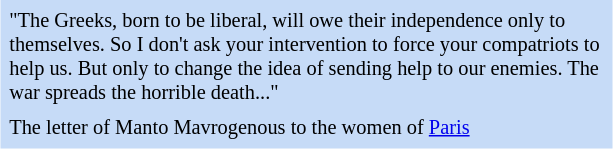<table class="toccolours" style="float: right; margin-left: 1em; margin-right: 2em; font-size: 85%; background:#c6dbf7; width:30em; max-width: 40%;" cellspacing="5">
<tr>
<td style="text-align: left;">"The Greeks, born to be liberal, will owe their independence only to themselves. So I don't ask your intervention to force your compatriots to help us. But only to change the idea of sending help to our enemies. The war spreads the horrible death..."</td>
</tr>
<tr>
<td style="text-align: left;">The letter of Manto Mavrogenous to the women of <a href='#'>Paris</a></td>
</tr>
</table>
